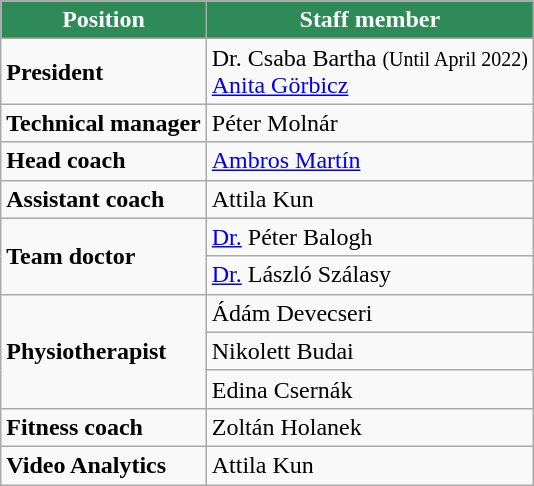<table class="wikitable">
<tr>
<th style="color:white; background:seaGreen;">Position</th>
<th style="color:white; background:seaGreen;">Staff member</th>
</tr>
<tr>
<td><strong>President</strong></td>
<td> Dr. Csaba Bartha <small>(Until April 2022)</small> <br>  <a href='#'>Anita Görbicz</a></td>
</tr>
<tr>
<td><strong>Technical manager</strong></td>
<td> Péter Molnár</td>
</tr>
<tr>
<td><strong>Head coach</strong></td>
<td> <a href='#'>Ambros Martín</a></td>
</tr>
<tr>
<td><strong>Assistant coach</strong></td>
<td> Attila Kun</td>
</tr>
<tr>
<td rowspan=2><strong>Team doctor</strong></td>
<td> <a href='#'>Dr.</a> Péter Balogh</td>
</tr>
<tr>
<td> <a href='#'>Dr.</a> László Szálasy</td>
</tr>
<tr>
<td rowspan=3><strong>Physiotherapist</strong></td>
<td> Ádám Devecseri</td>
</tr>
<tr>
<td> Nikolett Budai</td>
</tr>
<tr>
<td> Edina Csernák</td>
</tr>
<tr>
<td><strong>Fitness coach</strong></td>
<td> Zoltán Holanek</td>
</tr>
<tr>
<td><strong>Video Analytics</strong></td>
<td> Attila Kun</td>
</tr>
</table>
